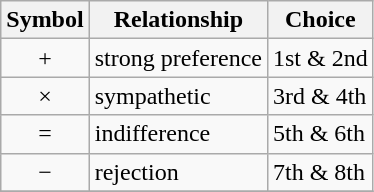<table class="wikitable">
<tr>
<th>Symbol</th>
<th>Relationship</th>
<th>Choice</th>
</tr>
<tr>
<td align=center>+</td>
<td>strong preference</td>
<td>1st & 2nd</td>
</tr>
<tr>
<td align=center>×</td>
<td>sympathetic</td>
<td>3rd & 4th</td>
</tr>
<tr>
<td align=center>=</td>
<td>indifference</td>
<td>5th & 6th</td>
</tr>
<tr>
<td align=center>−</td>
<td>rejection</td>
<td>7th & 8th</td>
</tr>
<tr>
</tr>
</table>
